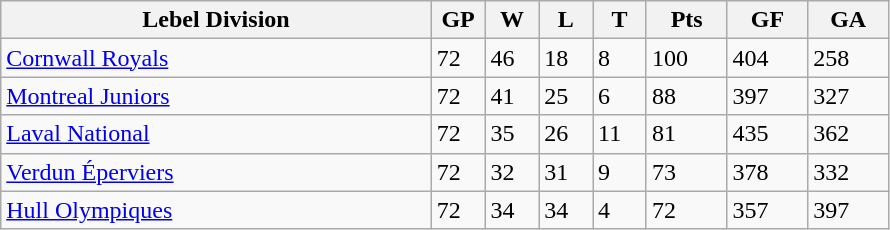<table class="wikitable">
<tr>
<th bgcolor="#DDDDFF" width="40%">Lebel Division</th>
<th bgcolor="#DDDDFF" width="5%">GP</th>
<th bgcolor="#DDDDFF" width="5%">W</th>
<th bgcolor="#DDDDFF" width="5%">L</th>
<th bgcolor="#DDDDFF" width="5%">T</th>
<th bgcolor="#DDDDFF" width="7.5%">Pts</th>
<th bgcolor="#DDDDFF" width="7.5%">GF</th>
<th bgcolor="#DDDDFF" width="7.5%">GA</th>
</tr>
<tr>
<td><a href='#'>Cornwall Royals</a></td>
<td>72</td>
<td>46</td>
<td>18</td>
<td>8</td>
<td>100</td>
<td>404</td>
<td>258</td>
</tr>
<tr>
<td><a href='#'>Montreal Juniors</a></td>
<td>72</td>
<td>41</td>
<td>25</td>
<td>6</td>
<td>88</td>
<td>397</td>
<td>327</td>
</tr>
<tr>
<td><a href='#'>Laval National</a></td>
<td>72</td>
<td>35</td>
<td>26</td>
<td>11</td>
<td>81</td>
<td>435</td>
<td>362</td>
</tr>
<tr>
<td><a href='#'>Verdun Éperviers</a></td>
<td>72</td>
<td>32</td>
<td>31</td>
<td>9</td>
<td>73</td>
<td>378</td>
<td>332</td>
</tr>
<tr>
<td><a href='#'>Hull Olympiques</a></td>
<td>72</td>
<td>34</td>
<td>34</td>
<td>4</td>
<td>72</td>
<td>357</td>
<td>397</td>
</tr>
</table>
